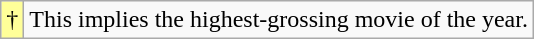<table class="wikitable">
<tr>
<td style="background-color:#FFFF99">†</td>
<td>This implies the highest-grossing movie of the year.</td>
</tr>
</table>
